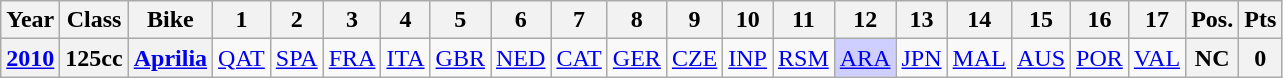<table class="wikitable" style="text-align:center">
<tr>
<th>Year</th>
<th>Class</th>
<th>Bike</th>
<th>1</th>
<th>2</th>
<th>3</th>
<th>4</th>
<th>5</th>
<th>6</th>
<th>7</th>
<th>8</th>
<th>9</th>
<th>10</th>
<th>11</th>
<th>12</th>
<th>13</th>
<th>14</th>
<th>15</th>
<th>16</th>
<th>17</th>
<th>Pos.</th>
<th>Pts</th>
</tr>
<tr>
<th><a href='#'>2010</a></th>
<th>125cc</th>
<th><a href='#'>Aprilia</a></th>
<td><a href='#'>QAT</a></td>
<td><a href='#'>SPA</a></td>
<td><a href='#'>FRA</a></td>
<td><a href='#'>ITA</a></td>
<td><a href='#'>GBR</a></td>
<td><a href='#'>NED</a></td>
<td><a href='#'>CAT</a></td>
<td><a href='#'>GER</a></td>
<td><a href='#'>CZE</a></td>
<td><a href='#'>INP</a></td>
<td><a href='#'>RSM</a></td>
<td style="background:#CFCFFF;"><a href='#'>ARA</a><br></td>
<td><a href='#'>JPN</a></td>
<td><a href='#'>MAL</a></td>
<td><a href='#'>AUS</a></td>
<td><a href='#'>POR</a></td>
<td><a href='#'>VAL</a></td>
<th>NC</th>
<th>0</th>
</tr>
</table>
